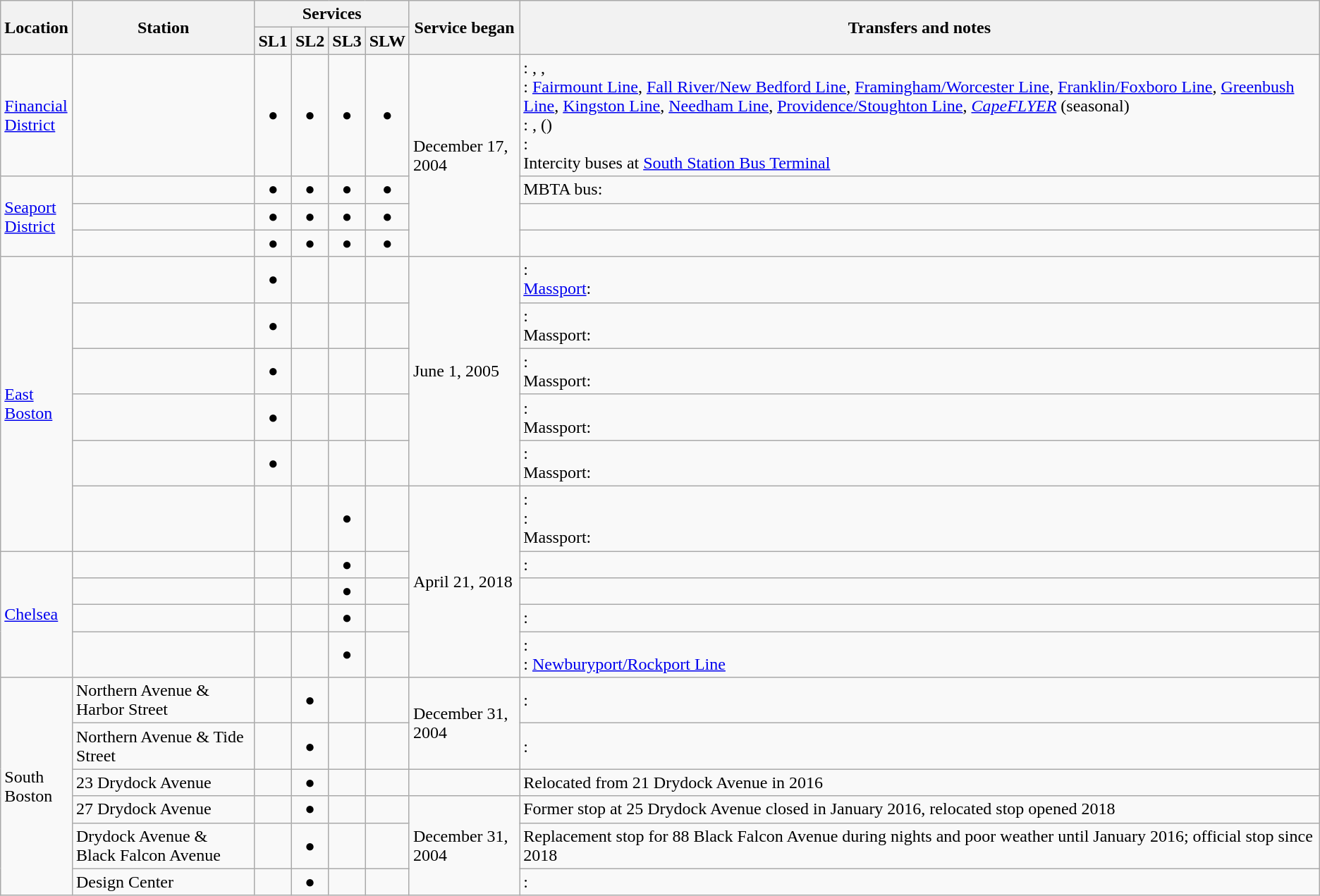<table class=wikitable>
<tr>
<th rowspan=2>Location</th>
<th rowspan=2>Station</th>
<th colspan=4>Services</th>
<th rowspan=2>Service began</th>
<th rowspan=2>Transfers and notes</th>
</tr>
<tr>
<th>SL1</th>
<th>SL2</th>
<th>SL3</th>
<th>SLW</th>
</tr>
<tr>
<td><a href='#'>Financial<br>District</a></td>
<td></td>
<td align=center>●</td>
<td align=center>●</td>
<td align=center>●</td>
<td align=center>●</td>
<td rowspan=4>December 17, 2004</td>
<td>: , , <br>: <a href='#'>Fairmount Line</a>, <a href='#'>Fall River/New Bedford Line</a>, <a href='#'>Framingham/Worcester Line</a>, <a href='#'>Franklin/Foxboro Line</a>, <a href='#'>Greenbush Line</a>, <a href='#'>Kingston Line</a>, <a href='#'>Needham Line</a>, <a href='#'>Providence/Stoughton Line</a>, <em><a href='#'>CapeFLYER</a></em> (seasonal)<br>: ,  ()<br>: <br> Intercity buses at <a href='#'>South Station Bus Terminal</a></td>
</tr>
<tr>
<td rowspan=3><a href='#'>Seaport<br>District</a></td>
<td></td>
<td align=center>●</td>
<td align=center>●</td>
<td align=center>●</td>
<td align=center>●</td>
<td> MBTA bus: </td>
</tr>
<tr>
<td></td>
<td align=center>●</td>
<td align=center>●</td>
<td align=center>●</td>
<td align=center>●</td>
<td></td>
</tr>
<tr>
<td></td>
<td align=center>●</td>
<td align=center>●</td>
<td align=center>●</td>
<td align=center>●</td>
<td></td>
</tr>
<tr>
<td rowspan=6><a href='#'>East<br>Boston</a></td>
<td></td>
<td align=center>●</td>
<td></td>
<td></td>
<td></td>
<td rowspan=5>June 1, 2005</td>
<td>: <br> <a href='#'>Massport</a>: <br> </td>
</tr>
<tr>
<td></td>
<td align=center>●</td>
<td></td>
<td></td>
<td></td>
<td>: <br> Massport: <br> </td>
</tr>
<tr>
<td></td>
<td align=center>●</td>
<td></td>
<td></td>
<td></td>
<td>: <br> Massport: <br> </td>
</tr>
<tr>
<td></td>
<td align=center>●</td>
<td></td>
<td></td>
<td></td>
<td>: <br> Massport: <br> </td>
</tr>
<tr>
<td></td>
<td align=center>●</td>
<td></td>
<td></td>
<td></td>
<td>: <br> Massport: <br> </td>
</tr>
<tr>
<td></td>
<td></td>
<td></td>
<td align=center>●</td>
<td></td>
<td rowspan=5>April 21, 2018</td>
<td>: <br>: <br> Massport: </td>
</tr>
<tr>
<td rowspan=4><a href='#'>Chelsea</a></td>
<td></td>
<td></td>
<td></td>
<td align=center>●</td>
<td></td>
<td>: </td>
</tr>
<tr>
<td></td>
<td></td>
<td></td>
<td align=center>●</td>
<td></td>
<td></td>
</tr>
<tr>
<td></td>
<td></td>
<td></td>
<td align=center>●</td>
<td></td>
<td>: </td>
</tr>
<tr>
<td></td>
<td></td>
<td></td>
<td align=center>●</td>
<td></td>
<td>: <br>: <a href='#'>Newburyport/Rockport Line</a></td>
</tr>
<tr>
<td rowspan=6>South<br>Boston</td>
<td>Northern Avenue & Harbor Street</td>
<td></td>
<td align=center>●</td>
<td></td>
<td></td>
<td rowspan=2>December 31, 2004</td>
<td>: </td>
</tr>
<tr>
<td>Northern Avenue & Tide Street</td>
<td></td>
<td align=center>●</td>
<td></td>
<td></td>
<td>: </td>
</tr>
<tr>
<td>23 Drydock Avenue</td>
<td></td>
<td align=center>●</td>
<td></td>
<td></td>
<td></td>
<td>Relocated from 21 Drydock Avenue in 2016</td>
</tr>
<tr>
<td>27 Drydock Avenue</td>
<td></td>
<td align=center>●</td>
<td></td>
<td></td>
<td rowspan=3>December 31, 2004</td>
<td>Former stop at 25 Drydock Avenue closed in January 2016, relocated stop opened 2018</td>
</tr>
<tr>
<td>Drydock Avenue & Black Falcon Avenue</td>
<td></td>
<td align=center>●</td>
<td></td>
<td></td>
<td>Replacement stop for 88 Black Falcon Avenue during nights and poor weather until January 2016; official stop since 2018</td>
</tr>
<tr>
<td>Design Center</td>
<td></td>
<td align=center>●</td>
<td></td>
<td></td>
<td>: </td>
</tr>
</table>
